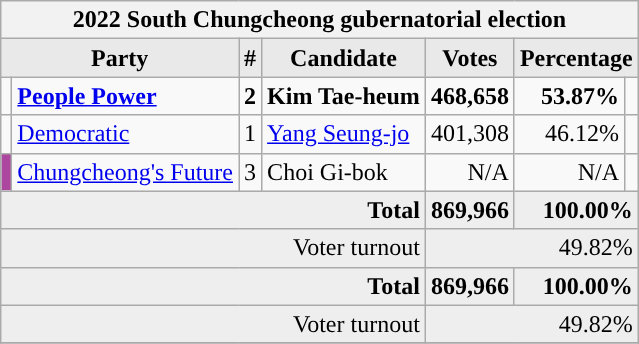<table class="wikitable">
<tr>
<th colspan="7">2022 South Chungcheong gubernatorial election</th>
</tr>
<tr>
<th style="background-color:#E9E9E9" colspan=2>Party</th>
<th style="background-color:#E9E9E9">#</th>
<th style="background-color:#E9E9E9">Candidate</th>
<th style="background-color:#E9E9E9">Votes</th>
<th style="background-color:#E9E9E9" colspan=2>Percentage</th>
</tr>
<tr style="font-weight:bold">
<td></td>
<td align=left><a href='#'>People Power</a></td>
<td align=center>2</td>
<td align=left>Kim Tae-heum</td>
<td align=right>468,658</td>
<td align=right>53.87%</td>
<td align=right></td>
</tr>
<tr>
<td></td>
<td align=left><a href='#'>Democratic</a></td>
<td align=center>1</td>
<td align=left><a href='#'>Yang Seung-jo</a></td>
<td align=right>401,308</td>
<td align=right>46.12%</td>
<td align=right></td>
</tr>
<tr>
<td bgcolor="#AD469F"></td>
<td align=left><a href='#'>Chungcheong's Future</a></td>
<td align=center>3</td>
<td align=left>Choi Gi-bok </td>
<td align=right>N/A</td>
<td align=right>N/A</td>
<td align=right></td>
</tr>
<tr bgcolor="#EEEEEE" style="font-weight:bold">
<td colspan="4" align=right>Total</td>
<td align=right>869,966</td>
<td align=right colspan=2>100.00%</td>
</tr>
<tr bgcolor="#EEEEEE">
<td colspan="4" align="right">Voter turnout</td>
<td colspan="3" align="right">49.82%</td>
</tr>
<tr bgcolor="#EEEEEE" style="font-weight:bold">
<td colspan="4" align=right>Total</td>
<td align=right>869,966</td>
<td align=right colspan=2>100.00%</td>
</tr>
<tr bgcolor="#EEEEEE">
<td colspan="4" align="right">Voter turnout</td>
<td colspan="3" align="right">49.82%</td>
</tr>
<tr>
</tr>
</table>
